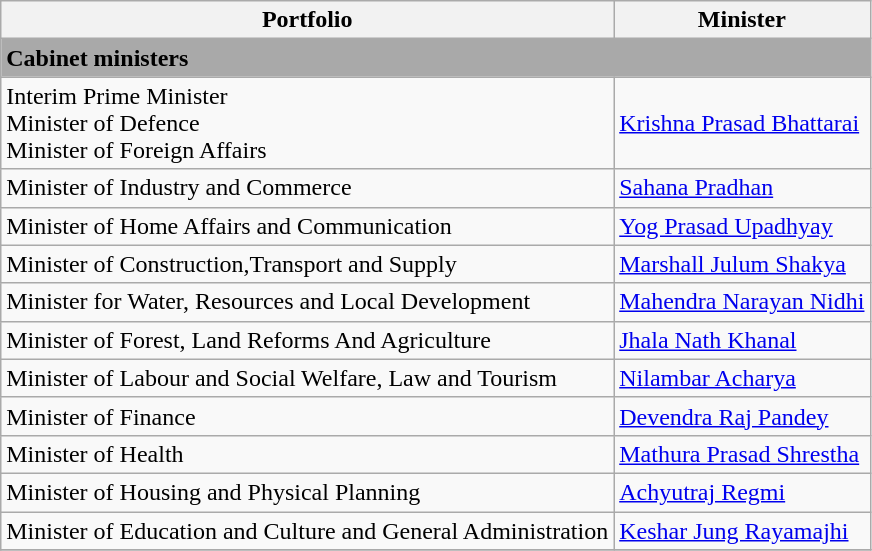<table class="wikitable">
<tr>
<th>Portfolio</th>
<th>Minister</th>
</tr>
<tr>
<td colspan="2" bgcolor="darkgrey"><strong>Cabinet ministers</strong></td>
</tr>
<tr>
<td>Interim Prime Minister<br>Minister of Defence<br>Minister of  Foreign Affairs</td>
<td><a href='#'>Krishna Prasad Bhattarai</a></td>
</tr>
<tr>
<td>Minister of Industry and Commerce</td>
<td><a href='#'>Sahana Pradhan</a></td>
</tr>
<tr>
<td>Minister of Home Affairs and Communication</td>
<td><a href='#'>Yog Prasad Upadhyay</a></td>
</tr>
<tr>
<td>Minister of Construction,Transport and Supply</td>
<td><a href='#'>Marshall Julum Shakya</a></td>
</tr>
<tr>
<td>Minister for Water, Resources and Local Development</td>
<td><a href='#'>Mahendra Narayan Nidhi</a></td>
</tr>
<tr>
<td>Minister of Forest, Land Reforms And Agriculture</td>
<td><a href='#'>Jhala Nath Khanal</a></td>
</tr>
<tr>
<td>Minister of Labour and Social Welfare, Law and Tourism</td>
<td><a href='#'>Nilambar Acharya</a></td>
</tr>
<tr>
<td>Minister of Finance</td>
<td><a href='#'>Devendra Raj Pandey</a></td>
</tr>
<tr>
<td>Minister of Health</td>
<td><a href='#'>Mathura Prasad Shrestha</a></td>
</tr>
<tr>
<td>Minister of Housing and Physical Planning</td>
<td><a href='#'>Achyutraj Regmi</a></td>
</tr>
<tr>
<td>Minister of Education and Culture and General Administration</td>
<td><a href='#'>Keshar Jung Rayamajhi</a></td>
</tr>
<tr>
</tr>
</table>
